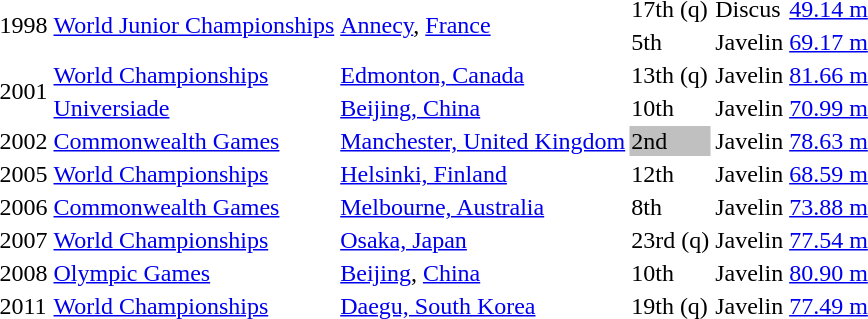<table>
<tr>
<td rowspan=2>1998</td>
<td rowspan=2><a href='#'>World Junior Championships</a></td>
<td rowspan=2><a href='#'>Annecy</a>, <a href='#'>France</a></td>
<td>17th (q)</td>
<td>Discus</td>
<td><a href='#'>49.14 m</a></td>
</tr>
<tr>
<td>5th</td>
<td>Javelin</td>
<td><a href='#'>69.17 m</a></td>
</tr>
<tr>
<td rowspan=2>2001</td>
<td><a href='#'>World Championships</a></td>
<td><a href='#'>Edmonton, Canada</a></td>
<td>13th (q)</td>
<td>Javelin</td>
<td><a href='#'>81.66 m</a></td>
</tr>
<tr>
<td><a href='#'>Universiade</a></td>
<td><a href='#'>Beijing, China</a></td>
<td>10th</td>
<td>Javelin</td>
<td><a href='#'>70.99 m</a></td>
</tr>
<tr>
<td>2002</td>
<td><a href='#'>Commonwealth Games</a></td>
<td><a href='#'>Manchester, United Kingdom</a></td>
<td bgcolor=silver>2nd</td>
<td>Javelin</td>
<td><a href='#'>78.63 m</a></td>
</tr>
<tr>
<td>2005</td>
<td><a href='#'>World Championships</a></td>
<td><a href='#'>Helsinki, Finland</a></td>
<td>12th</td>
<td>Javelin</td>
<td><a href='#'>68.59 m</a></td>
</tr>
<tr>
<td>2006</td>
<td><a href='#'>Commonwealth Games</a></td>
<td><a href='#'>Melbourne, Australia</a></td>
<td>8th</td>
<td>Javelin</td>
<td><a href='#'>73.88 m</a></td>
</tr>
<tr>
<td>2007</td>
<td><a href='#'>World Championships</a></td>
<td><a href='#'>Osaka, Japan</a></td>
<td>23rd (q)</td>
<td>Javelin</td>
<td><a href='#'>77.54 m</a></td>
</tr>
<tr>
<td>2008</td>
<td><a href='#'>Olympic Games</a></td>
<td><a href='#'>Beijing</a>, <a href='#'>China</a></td>
<td>10th</td>
<td>Javelin</td>
<td><a href='#'>80.90 m</a></td>
</tr>
<tr>
<td>2011</td>
<td><a href='#'>World Championships</a></td>
<td><a href='#'>Daegu, South Korea</a></td>
<td>19th (q)</td>
<td>Javelin</td>
<td><a href='#'>77.49 m</a></td>
</tr>
</table>
